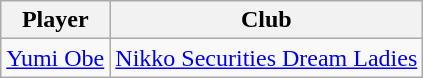<table class="wikitable">
<tr>
<th>Player</th>
<th>Club</th>
</tr>
<tr>
<td> <a href='#'>Yumi Obe</a></td>
<td><a href='#'>Nikko Securities Dream Ladies</a></td>
</tr>
</table>
